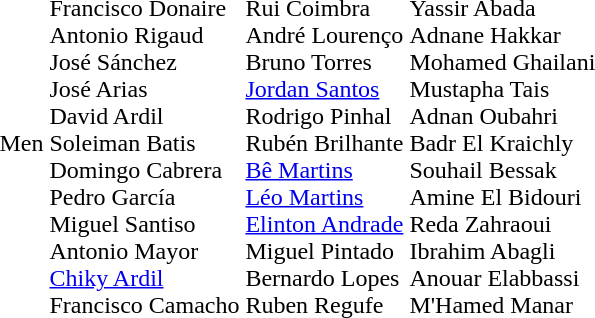<table>
<tr>
<td>Men</td>
<td><br>Francisco Donaire<br>Antonio Rigaud<br>José Sánchez<br>José Arias<br>David Ardil<br>Soleiman Batis<br>Domingo Cabrera<br>Pedro García<br>Miguel Santiso<br>Antonio Mayor<br><a href='#'>Chiky Ardil</a><br>Francisco Camacho</td>
<td><br>Rui Coimbra<br>André Lourenço<br>Bruno Torres<br><a href='#'>Jordan Santos</a><br>Rodrigo Pinhal<br>Rubén Brilhante<br><a href='#'>Bê Martins</a><br><a href='#'>Léo Martins</a><br><a href='#'>Elinton Andrade</a><br>Miguel Pintado<br>Bernardo Lopes<br>Ruben Regufe</td>
<td><br>Yassir Abada<br>Adnane Hakkar<br>Mohamed Ghailani<br>Mustapha Tais<br>Adnan Oubahri<br>Badr El Kraichly<br>Souhail Bessak<br>Amine El Bidouri<br>Reda Zahraoui<br>Ibrahim Abagli<br>Anouar Elabbassi<br>M'Hamed Manar</td>
</tr>
</table>
